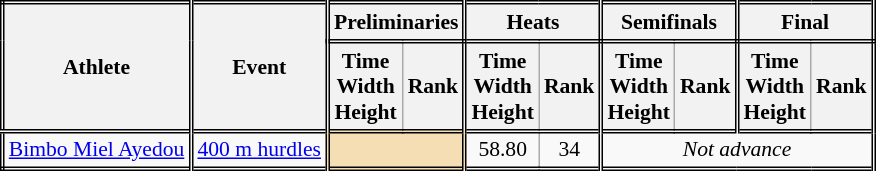<table class=wikitable style="font-size:90%; border: double;">
<tr>
<th rowspan="2" style="border-right:double">Athlete</th>
<th rowspan="2" style="border-right:double">Event</th>
<th colspan="2" style="border-right:double; border-bottom:double;">Preliminaries</th>
<th colspan="2" style="border-right:double; border-bottom:double;">Heats</th>
<th colspan="2" style="border-right:double; border-bottom:double;">Semifinals</th>
<th colspan="2" style="border-right:double; border-bottom:double;">Final</th>
</tr>
<tr>
<th>Time<br>Width<br>Height</th>
<th style="border-right:double">Rank</th>
<th>Time<br>Width<br>Height</th>
<th style="border-right:double">Rank</th>
<th>Time<br>Width<br>Height</th>
<th style="border-right:double">Rank</th>
<th>Time<br>Width<br>Height</th>
<th style="border-right:double">Rank</th>
</tr>
<tr style="border-top: double;">
<td style="border-right:double"><a href='#'>Bimbo Miel Ayedou</a></td>
<td style="border-right:double"><a href='#'>400 m hurdles</a></td>
<td style="border-right:double" colspan= 2 bgcolor="wheat"></td>
<td align=center>58.80</td>
<td style="border-right:double" align=center>34</td>
<td align=center style="border-right:double" colspan=4><em>Not advance</em></td>
</tr>
</table>
